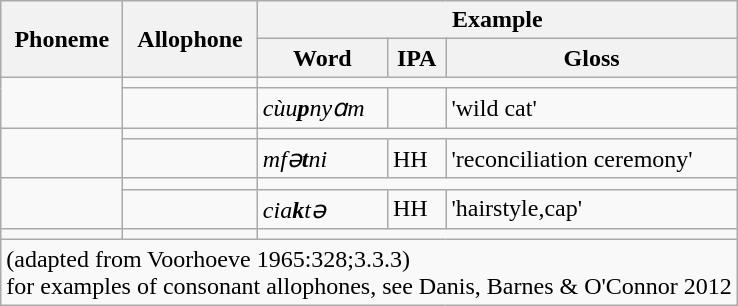<table class="wikitable">
<tr>
<th rowspan=2>Phoneme</th>
<th rowspan=2>Allophone</th>
<th colspan=3>Example</th>
</tr>
<tr>
<th>Word</th>
<th>IPA</th>
<th>Gloss</th>
</tr>
<tr>
<td rowspan=2></td>
<td></td>
</tr>
<tr>
<td></td>
<td><em>cùu<strong>p</strong>nyɑm</em></td>
<td></td>
<td>'wild cat'</td>
</tr>
<tr>
<td rowspan=2></td>
<td></td>
</tr>
<tr>
<td></td>
<td><em>mfə<strong>t</strong>ni</em></td>
<td> HH</td>
<td>'reconciliation ceremony'</td>
</tr>
<tr>
<td rowspan=2></td>
<td></td>
</tr>
<tr>
<td></td>
<td><em>cia<strong>k</strong>tə</em></td>
<td> HH</td>
<td>'hairstyle,cap'</td>
</tr>
<tr>
<td></td>
<td></td>
</tr>
<tr>
<td colspan="6">(adapted from Voorhoeve 1965:328;3.3.3)<br>for examples of consonant allophones, see Danis, Barnes & O'Connor 2012</td>
</tr>
</table>
